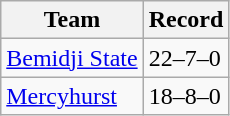<table class=wikitable>
<tr>
<th>Team</th>
<th>Record</th>
</tr>
<tr>
<td><a href='#'>Bemidji State</a></td>
<td>22–7–0</td>
</tr>
<tr>
<td><a href='#'>Mercyhurst</a></td>
<td>18–8–0</td>
</tr>
</table>
